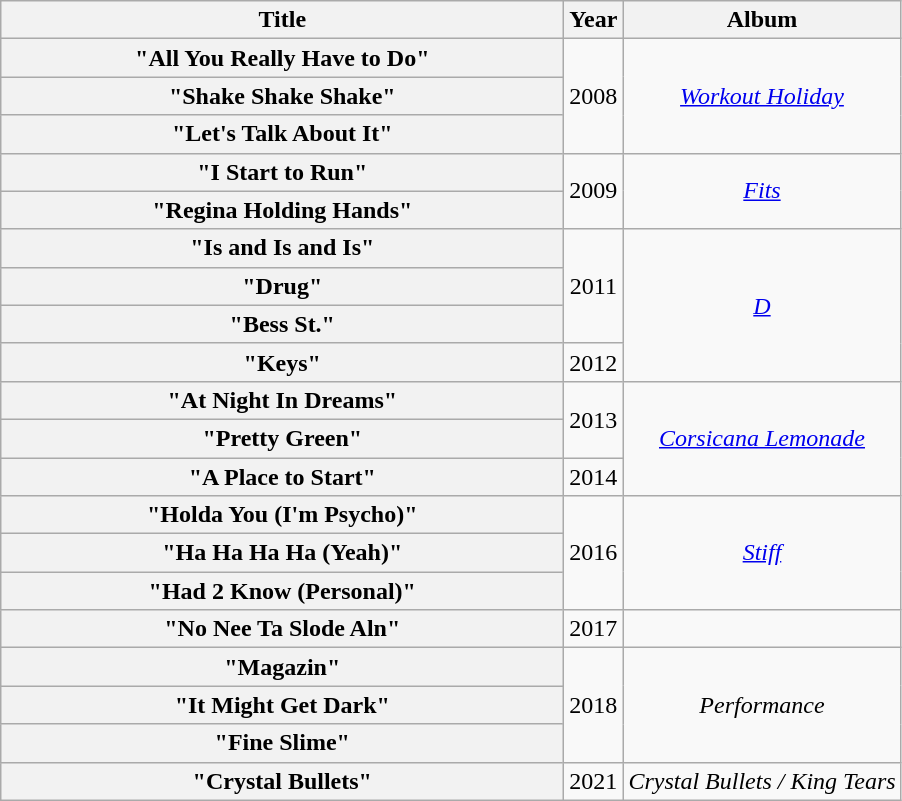<table class="wikitable plainrowheaders" style="text-align:center;" border="1">
<tr>
<th scope="col" rowspan="1" style="width:23em;">Title</th>
<th scope="col" rowspan="1">Year</th>
<th scope="col" rowspan="1">Album</th>
</tr>
<tr>
<th scope="row">"All You Really Have to Do"</th>
<td rowspan="3">2008</td>
<td rowspan="3"><em><a href='#'>Workout Holiday</a></em></td>
</tr>
<tr>
<th scope="row">"Shake Shake Shake"</th>
</tr>
<tr>
<th scope="row">"Let's Talk About It"</th>
</tr>
<tr>
<th scope="row">"I Start to Run"</th>
<td rowspan="2">2009</td>
<td rowspan="2"><em><a href='#'>Fits</a></em></td>
</tr>
<tr>
<th scope="row">"Regina Holding Hands"</th>
</tr>
<tr>
<th scope="row">"Is and Is and Is"</th>
<td rowspan="3">2011</td>
<td rowspan="4"><em><a href='#'>D</a></em></td>
</tr>
<tr>
<th scope="row">"Drug"</th>
</tr>
<tr>
<th scope="row">"Bess St."</th>
</tr>
<tr>
<th scope="row">"Keys"</th>
<td>2012</td>
</tr>
<tr>
<th scope="row">"At Night In Dreams"</th>
<td rowspan="2">2013</td>
<td rowspan="3"><em><a href='#'>Corsicana Lemonade</a></em></td>
</tr>
<tr>
<th scope="row">"Pretty Green"</th>
</tr>
<tr>
<th scope="row">"A Place to Start"</th>
<td>2014</td>
</tr>
<tr>
<th scope="row">"Holda You (I'm Psycho)"</th>
<td rowspan="3">2016</td>
<td rowspan="3"><em><a href='#'>Stiff</a></em></td>
</tr>
<tr>
<th scope="row">"Ha Ha Ha Ha (Yeah)"</th>
</tr>
<tr>
<th scope="row">"Had 2 Know (Personal)"</th>
</tr>
<tr>
<th scope="row">"No Nee Ta Slode Aln"</th>
<td>2017</td>
<td></td>
</tr>
<tr>
<th scope="row">"Magazin"</th>
<td rowspan="3">2018</td>
<td rowspan="3"><em>Performance</em></td>
</tr>
<tr>
<th scope="row">"It Might Get Dark"</th>
</tr>
<tr>
<th scope="row">"Fine Slime"</th>
</tr>
<tr>
<th scope="row">"Crystal Bullets"</th>
<td>2021</td>
<td><em>Crystal Bullets / King Tears</em></td>
</tr>
</table>
